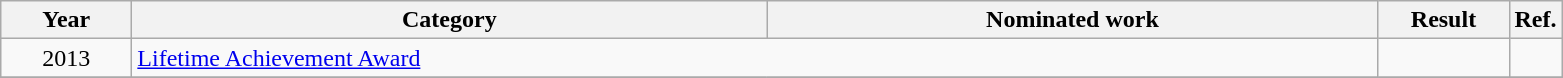<table class=wikitable>
<tr>
<th scope="col" style="width:5em;">Year</th>
<th scope="col" style="width:26em;">Category</th>
<th scope="col" style="width:25em;">Nominated work</th>
<th scope="col" style="width:5em;">Result</th>
<th>Ref.</th>
</tr>
<tr>
<td style="text-align:center;">2013</td>
<td colspan=2><a href='#'>Lifetime Achievement Award</a></td>
<td></td>
<td></td>
</tr>
<tr>
</tr>
</table>
